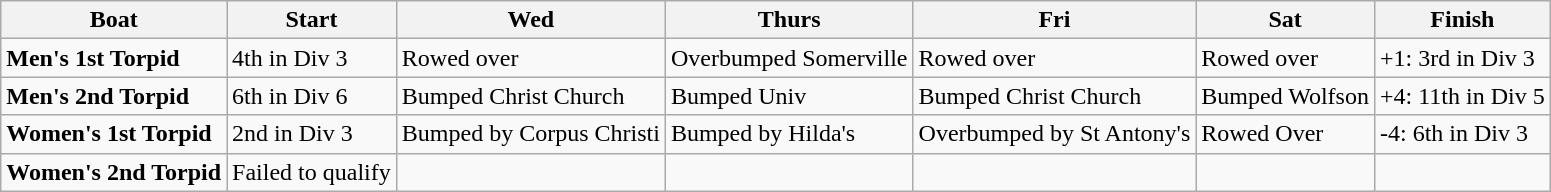<table class="wikitable">
<tr>
<th>Boat</th>
<th>Start</th>
<th>Wed</th>
<th>Thurs</th>
<th>Fri</th>
<th>Sat</th>
<th>Finish</th>
</tr>
<tr>
<td><strong>Men's 1st Torpid</strong></td>
<td>4th in Div 3</td>
<td>Rowed over</td>
<td>Overbumped Somerville</td>
<td>Rowed over</td>
<td>Rowed over</td>
<td>+1: 3rd in Div 3</td>
</tr>
<tr>
<td><strong>Men's 2nd Torpid</strong></td>
<td>6th in Div 6</td>
<td>Bumped Christ Church</td>
<td>Bumped Univ</td>
<td>Bumped Christ Church</td>
<td>Bumped Wolfson</td>
<td>+4: 11th in Div 5</td>
</tr>
<tr>
<td><strong>Women's 1st Torpid</strong></td>
<td>2nd in Div 3</td>
<td>Bumped by Corpus Christi</td>
<td>Bumped by Hilda's</td>
<td>Overbumped by St Antony's</td>
<td>Rowed Over</td>
<td>-4: 6th in Div 3</td>
</tr>
<tr>
<td><strong>Women's 2nd Torpid</strong></td>
<td>Failed to qualify</td>
<td></td>
<td></td>
<td></td>
<td></td>
<td></td>
</tr>
</table>
